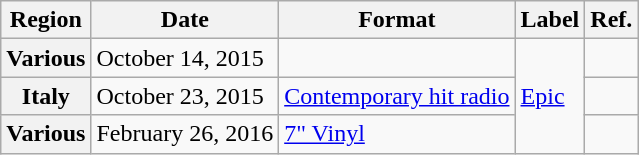<table class="wikitable plainrowheaders">
<tr>
<th scope="col">Region</th>
<th scope="col">Date</th>
<th scope="col">Format</th>
<th scope="col">Label</th>
<th scope="col">Ref.</th>
</tr>
<tr>
<th scope="row">Various</th>
<td>October 14, 2015</td>
<td></td>
<td rowspan=3><a href='#'>Epic</a></td>
<td></td>
</tr>
<tr>
<th scope="row">Italy</th>
<td>October 23, 2015</td>
<td><a href='#'>Contemporary hit radio</a></td>
<td></td>
</tr>
<tr>
<th scope="row">Various</th>
<td>February 26, 2016</td>
<td><a href='#'>7" Vinyl</a></td>
<td></td>
</tr>
</table>
